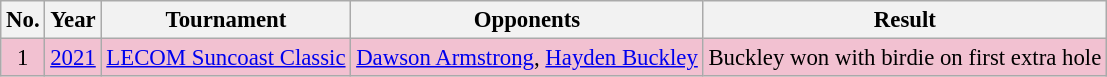<table class="wikitable" style="font-size:95%;">
<tr>
<th>No.</th>
<th>Year</th>
<th>Tournament</th>
<th>Opponents</th>
<th>Result</th>
</tr>
<tr style="background:#F2C1D1;">
<td align=center>1</td>
<td><a href='#'>2021</a></td>
<td><a href='#'>LECOM Suncoast Classic</a></td>
<td> <a href='#'>Dawson Armstrong</a>,  <a href='#'>Hayden Buckley</a></td>
<td>Buckley won with birdie on first extra hole</td>
</tr>
</table>
